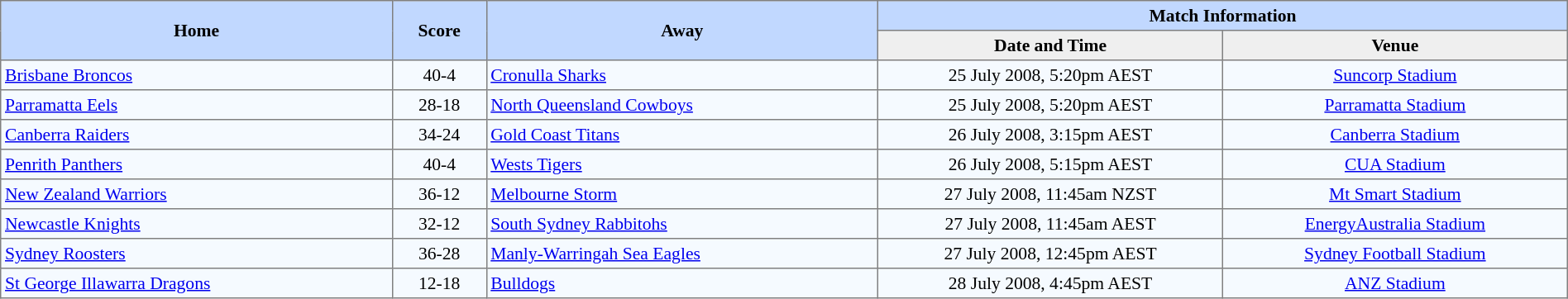<table border=1 style="border-collapse:collapse; font-size:90%;" cellpadding=3 cellspacing=0 width=100%>
<tr bgcolor=#C1D8FF>
<th rowspan=2 width=25%>Home</th>
<th rowspan=2 width=6%>Score</th>
<th rowspan=2 width=25%>Away</th>
<th colspan=6>Match Information</th>
</tr>
<tr bgcolor=#EFEFEF>
<th width=22%>Date and Time</th>
<th width=22%>Venue</th>
</tr>
<tr align=center bgcolor=#F5FAFF>
<td align=left> <a href='#'>Brisbane Broncos</a></td>
<td>40-4</td>
<td align=left> <a href='#'>Cronulla Sharks</a></td>
<td>25 July 2008, 5:20pm AEST</td>
<td><a href='#'>Suncorp Stadium</a></td>
</tr>
<tr align=center bgcolor=#F5FAFF>
<td align=left> <a href='#'>Parramatta Eels</a></td>
<td>28-18</td>
<td align=left> <a href='#'>North Queensland Cowboys</a></td>
<td>25 July 2008, 5:20pm AEST</td>
<td><a href='#'>Parramatta Stadium</a></td>
</tr>
<tr align=center bgcolor=#F5FAFF>
<td align=left> <a href='#'>Canberra Raiders</a></td>
<td>34-24</td>
<td align=left> <a href='#'>Gold Coast Titans</a></td>
<td>26 July 2008, 3:15pm AEST</td>
<td><a href='#'>Canberra Stadium</a></td>
</tr>
<tr align=center bgcolor=#F5FAFF>
<td align=left> <a href='#'>Penrith Panthers</a></td>
<td>40-4</td>
<td align=left> <a href='#'>Wests Tigers</a></td>
<td>26 July 2008, 5:15pm AEST</td>
<td><a href='#'>CUA Stadium</a></td>
</tr>
<tr align=center bgcolor=#F5FAFF>
<td align=left> <a href='#'>New Zealand Warriors</a></td>
<td>36-12</td>
<td align=left> <a href='#'>Melbourne Storm</a></td>
<td>27 July 2008, 11:45am NZST</td>
<td><a href='#'>Mt Smart Stadium</a></td>
</tr>
<tr align=center bgcolor=#F5FAFF>
<td align=left> <a href='#'>Newcastle Knights</a></td>
<td>32-12</td>
<td align=left> <a href='#'>South Sydney Rabbitohs</a></td>
<td>27 July 2008, 11:45am AEST</td>
<td><a href='#'>EnergyAustralia Stadium</a></td>
</tr>
<tr align=center bgcolor=#F5FAFF>
<td align=left> <a href='#'>Sydney Roosters</a></td>
<td>36-28</td>
<td align=left> <a href='#'>Manly-Warringah Sea Eagles</a></td>
<td>27 July 2008, 12:45pm AEST</td>
<td><a href='#'>Sydney Football Stadium</a></td>
</tr>
<tr align=center bgcolor=#F5FAFF>
<td align=left> <a href='#'>St George Illawarra Dragons</a></td>
<td>12-18</td>
<td align=left> <a href='#'>Bulldogs</a></td>
<td>28 July 2008, 4:45pm AEST</td>
<td><a href='#'>ANZ Stadium</a></td>
</tr>
</table>
